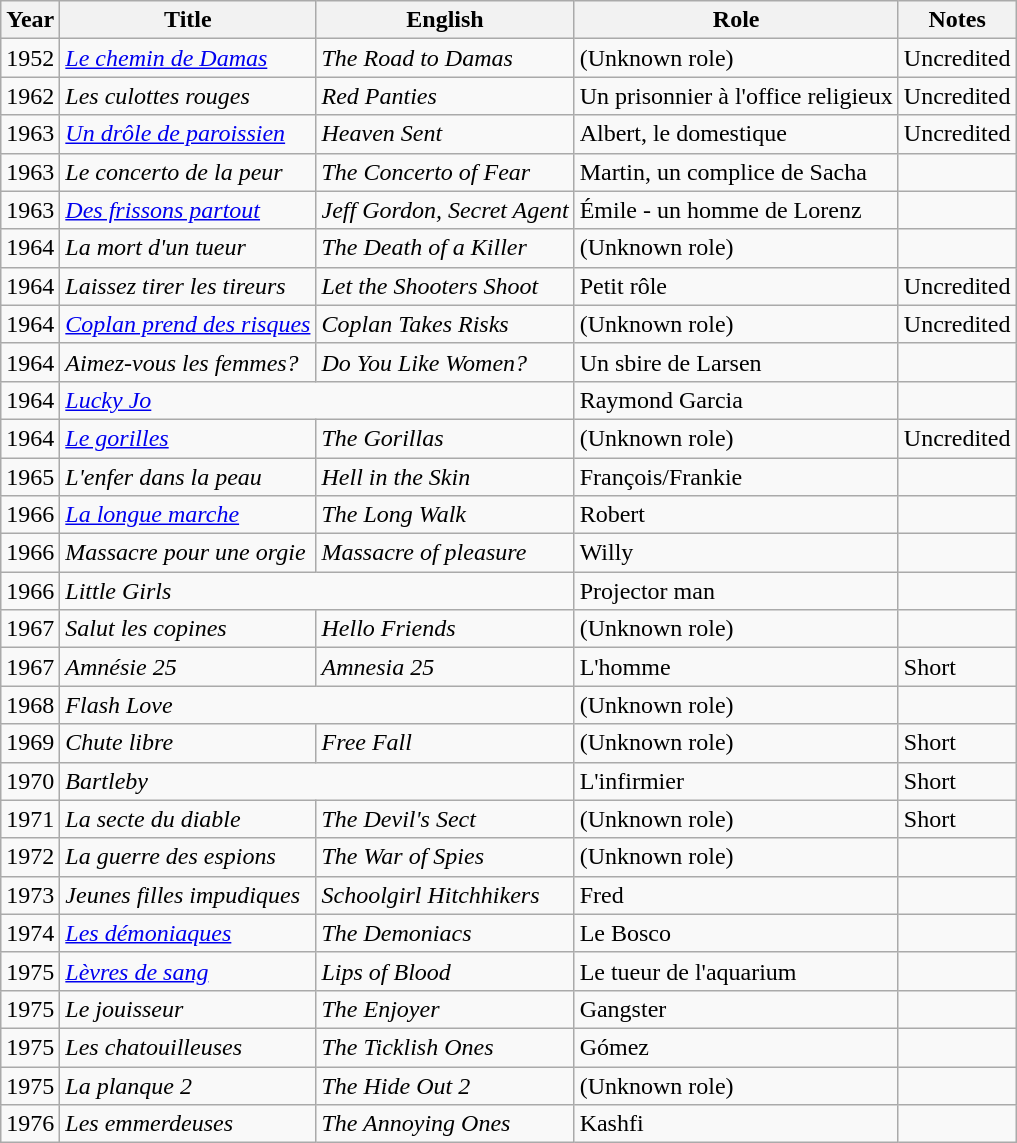<table class="wikitable">
<tr>
<th>Year</th>
<th>Title</th>
<th>English</th>
<th>Role</th>
<th>Notes</th>
</tr>
<tr>
<td>1952</td>
<td><em><a href='#'>Le chemin de Damas</a></em></td>
<td><em>The Road to Damas</em></td>
<td>(Unknown role)</td>
<td>Uncredited</td>
</tr>
<tr>
<td>1962</td>
<td><em>Les culottes rouges</em></td>
<td><em>Red Panties</em></td>
<td>Un prisonnier à l'office religieux</td>
<td>Uncredited</td>
</tr>
<tr>
<td>1963</td>
<td><em><a href='#'>Un drôle de paroissien</a></em></td>
<td><em>Heaven Sent</em></td>
<td>Albert, le domestique</td>
<td>Uncredited</td>
</tr>
<tr>
<td>1963</td>
<td><em>Le concerto de la peur</em></td>
<td><em>The Concerto of Fear</em></td>
<td>Martin, un complice de Sacha</td>
<td></td>
</tr>
<tr>
<td>1963</td>
<td><em><a href='#'>Des frissons partout</a></em></td>
<td><em>Jeff Gordon, Secret Agent</em></td>
<td>Émile - un homme de Lorenz</td>
<td></td>
</tr>
<tr>
<td>1964</td>
<td><em>La mort d'un tueur</em></td>
<td><em>The Death of a Killer</em></td>
<td>(Unknown role)</td>
<td></td>
</tr>
<tr>
<td>1964</td>
<td><em>Laissez tirer les tireurs</em></td>
<td><em>Let the Shooters Shoot</em></td>
<td>Petit rôle</td>
<td>Uncredited</td>
</tr>
<tr>
<td>1964</td>
<td><em><a href='#'>Coplan prend des risques</a></em></td>
<td><em>Coplan Takes Risks</em></td>
<td>(Unknown role)</td>
<td>Uncredited</td>
</tr>
<tr>
<td>1964</td>
<td><em>Aimez-vous les femmes?</em></td>
<td><em>Do You Like Women?</em></td>
<td>Un sbire de Larsen</td>
<td></td>
</tr>
<tr>
<td>1964</td>
<td colspan="2"><em><a href='#'>Lucky Jo</a></em></td>
<td>Raymond Garcia</td>
<td></td>
</tr>
<tr>
<td>1964</td>
<td><em><a href='#'>Le gorilles</a></em></td>
<td><em>The Gorillas</em></td>
<td>(Unknown role)</td>
<td>Uncredited</td>
</tr>
<tr>
<td>1965</td>
<td><em>L'enfer dans la peau</em></td>
<td><em>Hell in the Skin</em></td>
<td>François/Frankie</td>
<td></td>
</tr>
<tr>
<td>1966</td>
<td><em><a href='#'>La longue marche</a></em></td>
<td><em>The Long Walk</em></td>
<td>Robert</td>
<td></td>
</tr>
<tr>
<td>1966</td>
<td><em>Massacre pour une orgie</em></td>
<td><em>Massacre of pleasure</em></td>
<td>Willy</td>
<td></td>
</tr>
<tr>
<td>1966</td>
<td colspan="2"><em>Little Girls</em></td>
<td>Projector man</td>
<td></td>
</tr>
<tr>
<td>1967</td>
<td><em>Salut les copines</em></td>
<td><em>Hello Friends</em></td>
<td>(Unknown role)</td>
<td></td>
</tr>
<tr>
<td>1967</td>
<td><em>Amnésie 25</em></td>
<td><em>Amnesia 25</em></td>
<td>L'homme</td>
<td>Short</td>
</tr>
<tr>
<td>1968</td>
<td colspan="2"><em>Flash Love</em></td>
<td>(Unknown role)</td>
<td></td>
</tr>
<tr>
<td>1969</td>
<td><em>Chute libre</em></td>
<td><em>Free Fall</em></td>
<td>(Unknown role)</td>
<td>Short</td>
</tr>
<tr>
<td>1970</td>
<td colspan="2"><em>Bartleby</em></td>
<td>L'infirmier</td>
<td>Short</td>
</tr>
<tr>
<td>1971</td>
<td><em>La secte du diable</em></td>
<td><em>The Devil's Sect</em></td>
<td>(Unknown role)</td>
<td>Short</td>
</tr>
<tr>
<td>1972</td>
<td><em>La guerre des espions</em></td>
<td><em>The War of Spies</em></td>
<td>(Unknown role)</td>
<td></td>
</tr>
<tr>
<td>1973</td>
<td><em>Jeunes filles impudiques</em></td>
<td><em>Schoolgirl Hitchhikers</em></td>
<td>Fred</td>
<td></td>
</tr>
<tr>
<td>1974</td>
<td><em><a href='#'>Les démoniaques</a></em></td>
<td><em>The Demoniacs</em></td>
<td>Le Bosco</td>
<td></td>
</tr>
<tr>
<td>1975</td>
<td><em><a href='#'>Lèvres de sang</a></em></td>
<td><em>Lips of Blood</em></td>
<td>Le tueur de l'aquarium</td>
<td></td>
</tr>
<tr>
<td>1975</td>
<td><em>Le jouisseur</em></td>
<td><em>The Enjoyer</em></td>
<td>Gangster</td>
<td></td>
</tr>
<tr>
<td>1975</td>
<td><em>Les chatouilleuses</em></td>
<td><em>The Ticklish Ones</em></td>
<td>Gómez</td>
<td></td>
</tr>
<tr>
<td>1975</td>
<td><em>La planque 2</em></td>
<td><em>The Hide Out 2</em></td>
<td>(Unknown role)</td>
<td></td>
</tr>
<tr>
<td>1976</td>
<td><em>Les emmerdeuses</em></td>
<td><em>The Annoying Ones</em></td>
<td>Kashfi</td>
<td></td>
</tr>
</table>
